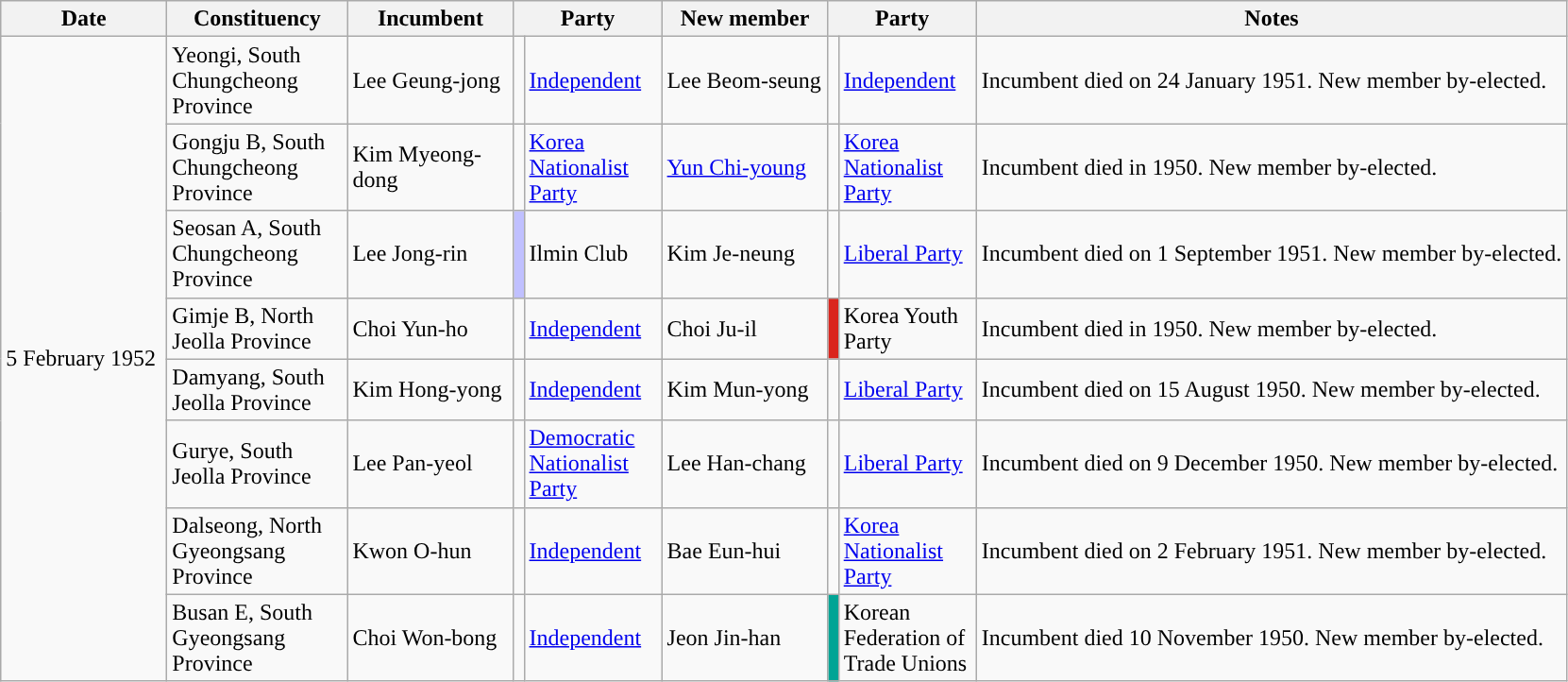<table class="wikitable sortable plainrowheaders">
<tr>
<th width="110px">Date</th>
<th width="120px">Constituency</th>
<th width="110px">Incumbent</th>
<th colspan="2">Party</th>
<th width="110px">New member</th>
<th colspan="2">Party</th>
<th class="unsortable">Notes</th>
</tr>
<tr>
<td rowspan="8">5 February 1952</td>
<td>Yeongi, South Chungcheong Province</td>
<td>Lee Geung-jong</td>
<td bgcolor=></td>
<td width="90px"><a href='#'>Independent</a></td>
<td>Lee Beom-seung</td>
<td bgcolor=></td>
<td width="90px"><a href='#'>Independent</a></td>
<td>Incumbent died on 24 January 1951. New member by-elected.</td>
</tr>
<tr>
<td>Gongju B, South Chungcheong Province</td>
<td>Kim Myeong-dong</td>
<td></td>
<td><a href='#'>Korea Nationalist Party</a></td>
<td><a href='#'>Yun Chi-young</a></td>
<td></td>
<td><a href='#'>Korea Nationalist Party</a></td>
<td>Incumbent died in 1950. New member by-elected.</td>
</tr>
<tr>
<td>Seosan A, South Chungcheong Province</td>
<td>Lee Jong-rin</td>
<td bgcolor=#c0c0ff></td>
<td>Ilmin Club</td>
<td>Kim Je-neung</td>
<td bgcolor=></td>
<td><a href='#'>Liberal Party</a></td>
<td>Incumbent died on 1 September 1951. New member by-elected.</td>
</tr>
<tr>
<td>Gimje B, North Jeolla Province</td>
<td>Choi Yun-ho</td>
<td></td>
<td><a href='#'>Independent</a></td>
<td>Choi Ju-il</td>
<td bgcolor=#DA251D></td>
<td>Korea Youth Party</td>
<td>Incumbent died in 1950. New member by-elected.</td>
</tr>
<tr>
<td>Damyang, South Jeolla Province</td>
<td>Kim Hong-yong</td>
<td></td>
<td><a href='#'>Independent</a></td>
<td>Kim Mun-yong</td>
<td></td>
<td><a href='#'>Liberal Party</a></td>
<td>Incumbent died on 15 August 1950. New member by-elected.</td>
</tr>
<tr>
<td>Gurye, South Jeolla Province</td>
<td>Lee Pan-yeol</td>
<td></td>
<td><a href='#'>Democratic Nationalist Party</a></td>
<td>Lee Han-chang</td>
<td></td>
<td><a href='#'>Liberal Party</a></td>
<td>Incumbent died on 9 December 1950. New member by-elected.</td>
</tr>
<tr>
<td>Dalseong, North Gyeongsang Province</td>
<td>Kwon O-hun</td>
<td></td>
<td><a href='#'>Independent</a></td>
<td>Bae Eun-hui</td>
<td></td>
<td><a href='#'>Korea Nationalist Party</a></td>
<td>Incumbent died on 2 February 1951. New member by-elected.</td>
</tr>
<tr>
<td>Busan E, South Gyeongsang Province</td>
<td>Choi Won-bong</td>
<td></td>
<td><a href='#'>Independent</a></td>
<td>Jeon Jin-han</td>
<td bgcolor=#00a495></td>
<td>Korean Federation of Trade Unions</td>
<td>Incumbent died 10 November 1950. New member by-elected.</td>
</tr>
</table>
